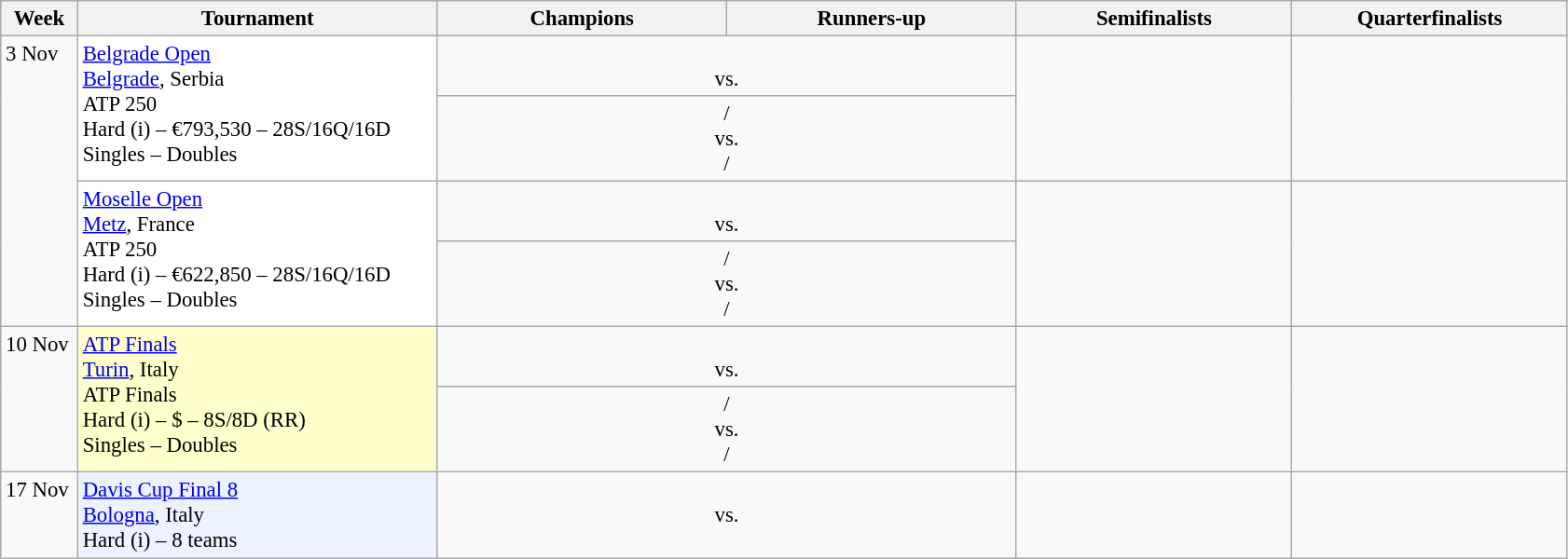<table class=wikitable style=font-size:95%>
<tr>
<th style="width:48px;">Week</th>
<th style="width:250px;">Tournament</th>
<th style="width:200px;">Champions</th>
<th style="width:200px;">Runners-up</th>
<th style="width:190px;">Semifinalists</th>
<th style="width:190px;">Quarterfinalists</th>
</tr>
<tr style="vertical-align:top">
<td rowspan=4>3 Nov</td>
<td style="background:#fff;" rowspan=2><a href='#'>Belgrade Open</a><br><a href='#'>Belgrade</a>, Serbia<br>ATP 250<br>Hard (i) – €793,530 – 28S/16Q/16D<br>Singles – Doubles</td>
<td colspan="2" align=center> <br> vs. <br> </td>
<td rowspan=2><br></td>
<td rowspan=2><br><br><br></td>
</tr>
<tr style="vertical-align:top">
<td colspan="2" align=center> /  <br> vs. <br>  / </td>
</tr>
<tr style="vertical-align:top">
<td style="background:#fff;" rowspan=2><a href='#'>Moselle Open</a><br><a href='#'>Metz</a>, France<br>ATP 250<br>Hard (i) – €622,850 – 28S/16Q/16D<br>Singles – Doubles</td>
<td colspan="2" align=center> <br> vs. <br> </td>
<td rowspan=2><br></td>
<td rowspan=2><br><br><br></td>
</tr>
<tr style="vertical-align:top">
<td colspan="2" align=center> /  <br> vs. <br>  / </td>
</tr>
<tr style="vertical-align:top">
<td rowspan=2>10 Nov</td>
<td style="background:#ffc;" rowspan=2><a href='#'>ATP Finals</a><br><a href='#'>Turin</a>, Italy<br>ATP Finals<br>Hard (i) – $ – 8S/8D (RR)<br>Singles – Doubles</td>
<td colspan="2" align=center> <br> vs. <br> </td>
<td rowspan=2><br></td>
<td rowspan=2><br><br><br></td>
</tr>
<tr style="vertical-align:top">
<td colspan="2" align=center> /  <br> vs. <br>  / </td>
</tr>
<tr style="vertical-align:top">
<td>17 Nov</td>
<td style="background:#ecf2ff;"><a href='#'>Davis Cup Final 8</a><br><a href='#'>Bologna</a>, Italy<br>Hard (i) – 8 teams</td>
<td colspan="2" align=center> <br> vs. <br> </td>
<td><br></td>
<td></td>
</tr>
</table>
